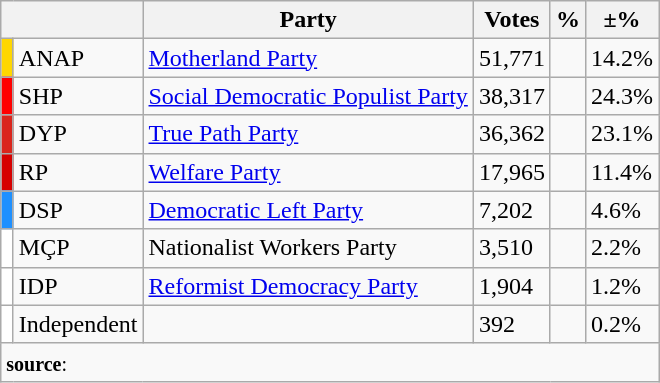<table class="wikitable">
<tr>
<th colspan="2"></th>
<th>Party</th>
<th>Votes</th>
<th>%</th>
<th>±%</th>
</tr>
<tr align="left">
<td bgcolor="#FFD700" width="1"></td>
<td>ANAP</td>
<td><a href='#'>Motherland Party</a></td>
<td>51,771</td>
<td></td>
<td> 14.2%</td>
</tr>
<tr>
<td bgcolor="#FF0000" width="1"></td>
<td>SHP</td>
<td><a href='#'>Social Democratic Populist Party</a></td>
<td>38,317</td>
<td></td>
<td> 24.3%</td>
</tr>
<tr>
<td bgcolor="#DA251C" width="1"></td>
<td>DYP</td>
<td><a href='#'>True Path Party</a></td>
<td>36,362</td>
<td></td>
<td> 23.1%</td>
</tr>
<tr>
<td bgcolor="#D60000" width="1"></td>
<td>RP</td>
<td><a href='#'>Welfare Party</a></td>
<td>17,965</td>
<td></td>
<td> 11.4%</td>
</tr>
<tr>
<td bgcolor="#1E90FF" width="1"></td>
<td>DSP</td>
<td><a href='#'>Democratic Left Party</a></td>
<td>7,202</td>
<td></td>
<td> 4.6%</td>
</tr>
<tr>
<td bgcolor="#FFFFFF" width="1"></td>
<td>MÇP</td>
<td>Nationalist Workers Party</td>
<td>3,510</td>
<td></td>
<td> 2.2%</td>
</tr>
<tr>
<td bgcolor="#FFFFFF" width="1"></td>
<td>IDP</td>
<td><a href='#'>Reformist Democracy Party</a></td>
<td>1,904</td>
<td></td>
<td> 1.2%</td>
</tr>
<tr>
<td bgcolor="#FFFFFF" width="1"></td>
<td>Independent</td>
<td></td>
<td>392</td>
<td></td>
<td> 0.2%</td>
</tr>
<tr>
<td colspan="9" align="left"><small><strong>source</strong>: </small></td>
</tr>
</table>
